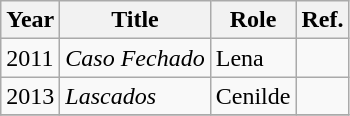<table class="wikitable">
<tr>
<th>Year</th>
<th>Title</th>
<th>Role</th>
<th>Ref.</th>
</tr>
<tr>
<td>2011</td>
<td><em>Caso Fechado</em></td>
<td>Lena</td>
<td></td>
</tr>
<tr>
<td>2013</td>
<td><em>Lascados</em></td>
<td>Cenilde</td>
<td></td>
</tr>
<tr>
</tr>
</table>
